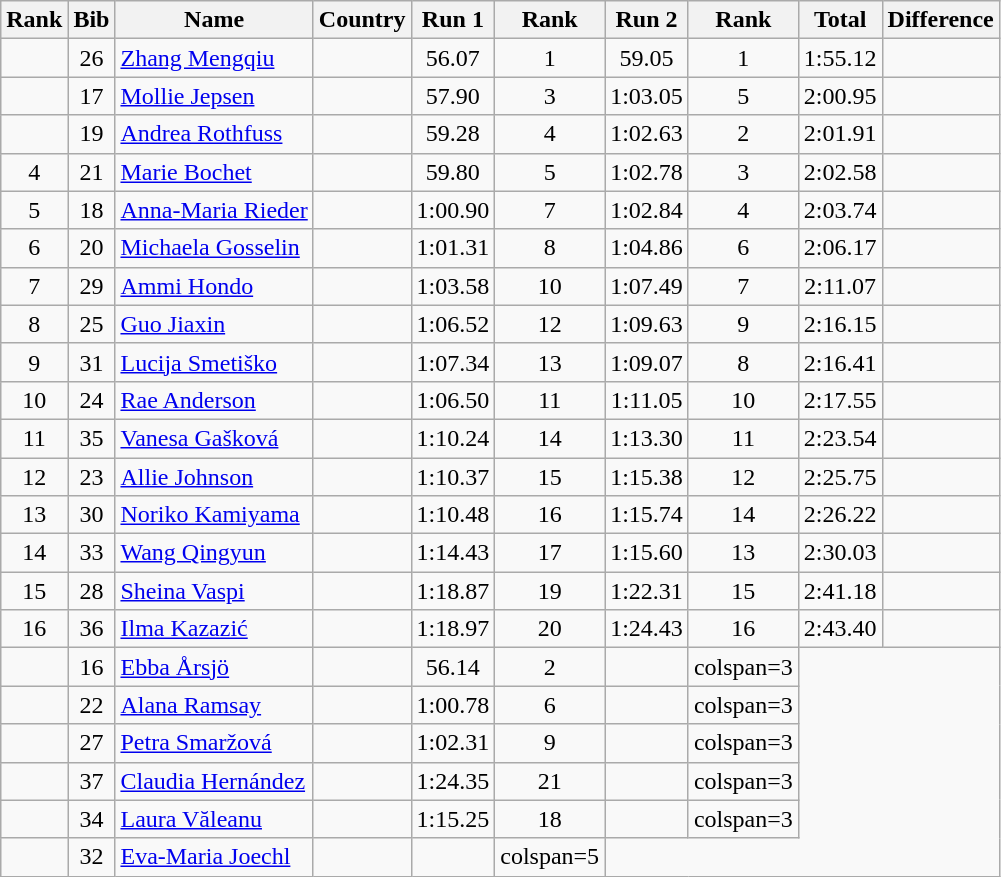<table class="wikitable sortable" style="text-align:center">
<tr>
<th>Rank</th>
<th>Bib</th>
<th>Name</th>
<th>Country</th>
<th>Run 1</th>
<th>Rank</th>
<th>Run 2</th>
<th>Rank</th>
<th>Total</th>
<th>Difference</th>
</tr>
<tr>
<td></td>
<td>26</td>
<td align="left"><a href='#'>Zhang Mengqiu</a></td>
<td align="left"></td>
<td>56.07</td>
<td>1</td>
<td>59.05</td>
<td>1</td>
<td>1:55.12</td>
<td></td>
</tr>
<tr>
<td></td>
<td>17</td>
<td align="left"><a href='#'>Mollie Jepsen</a></td>
<td align="left"></td>
<td>57.90</td>
<td>3</td>
<td>1:03.05</td>
<td>5</td>
<td>2:00.95</td>
<td></td>
</tr>
<tr>
<td></td>
<td>19</td>
<td align="left"><a href='#'>Andrea Rothfuss</a></td>
<td align="left"></td>
<td>59.28</td>
<td>4</td>
<td>1:02.63</td>
<td>2</td>
<td>2:01.91</td>
<td></td>
</tr>
<tr>
<td>4</td>
<td>21</td>
<td align="left"><a href='#'>Marie Bochet</a></td>
<td align="left"></td>
<td>59.80</td>
<td>5</td>
<td>1:02.78</td>
<td>3</td>
<td>2:02.58</td>
<td></td>
</tr>
<tr>
<td>5</td>
<td>18</td>
<td align="left"><a href='#'>Anna-Maria Rieder</a></td>
<td align="left"></td>
<td>1:00.90</td>
<td>7</td>
<td>1:02.84</td>
<td>4</td>
<td>2:03.74</td>
<td></td>
</tr>
<tr>
<td>6</td>
<td>20</td>
<td align="left"><a href='#'>Michaela Gosselin</a></td>
<td align="left"></td>
<td>1:01.31</td>
<td>8</td>
<td>1:04.86</td>
<td>6</td>
<td>2:06.17</td>
<td></td>
</tr>
<tr>
<td>7</td>
<td>29</td>
<td align="left"><a href='#'>Ammi Hondo</a></td>
<td align="left"></td>
<td>1:03.58</td>
<td>10</td>
<td>1:07.49</td>
<td>7</td>
<td>2:11.07</td>
<td></td>
</tr>
<tr>
<td>8</td>
<td>25</td>
<td align="left"><a href='#'>Guo Jiaxin</a></td>
<td align="left"></td>
<td>1:06.52</td>
<td>12</td>
<td>1:09.63</td>
<td>9</td>
<td>2:16.15</td>
<td></td>
</tr>
<tr>
<td>9</td>
<td>31</td>
<td align="left"><a href='#'>Lucija Smetiško</a></td>
<td align="left"></td>
<td>1:07.34</td>
<td>13</td>
<td>1:09.07</td>
<td>8</td>
<td>2:16.41</td>
<td></td>
</tr>
<tr>
<td>10</td>
<td>24</td>
<td align="left"><a href='#'>Rae Anderson</a></td>
<td align="left"></td>
<td>1:06.50</td>
<td>11</td>
<td>1:11.05</td>
<td>10</td>
<td>2:17.55</td>
<td></td>
</tr>
<tr>
<td>11</td>
<td>35</td>
<td align="left"><a href='#'>Vanesa Gašková</a></td>
<td align="left"></td>
<td>1:10.24</td>
<td>14</td>
<td>1:13.30</td>
<td>11</td>
<td>2:23.54</td>
<td></td>
</tr>
<tr>
<td>12</td>
<td>23</td>
<td align="left"><a href='#'>Allie Johnson</a></td>
<td align="left"></td>
<td>1:10.37</td>
<td>15</td>
<td>1:15.38</td>
<td>12</td>
<td>2:25.75</td>
<td></td>
</tr>
<tr>
<td>13</td>
<td>30</td>
<td align="left"><a href='#'>Noriko Kamiyama</a></td>
<td align="left"></td>
<td>1:10.48</td>
<td>16</td>
<td>1:15.74</td>
<td>14</td>
<td>2:26.22</td>
<td></td>
</tr>
<tr>
<td>14</td>
<td>33</td>
<td align="left"><a href='#'>Wang Qingyun</a></td>
<td align="left"></td>
<td>1:14.43</td>
<td>17</td>
<td>1:15.60</td>
<td>13</td>
<td>2:30.03</td>
<td></td>
</tr>
<tr>
<td>15</td>
<td>28</td>
<td align="left"><a href='#'>Sheina Vaspi</a></td>
<td align="left"></td>
<td>1:18.87</td>
<td>19</td>
<td>1:22.31</td>
<td>15</td>
<td>2:41.18</td>
<td></td>
</tr>
<tr>
<td>16</td>
<td>36</td>
<td align="left"><a href='#'>Ilma Kazazić</a></td>
<td align="left"></td>
<td>1:18.97</td>
<td>20</td>
<td>1:24.43</td>
<td>16</td>
<td>2:43.40</td>
<td></td>
</tr>
<tr>
<td></td>
<td>16</td>
<td align="left"><a href='#'>Ebba Årsjö</a></td>
<td align="left"></td>
<td>56.14</td>
<td>2</td>
<td></td>
<td>colspan=3 </td>
</tr>
<tr>
<td></td>
<td>22</td>
<td align="left"><a href='#'>Alana Ramsay</a></td>
<td align="left"></td>
<td>1:00.78</td>
<td>6</td>
<td></td>
<td>colspan=3 </td>
</tr>
<tr>
<td></td>
<td>27</td>
<td align="left"><a href='#'>Petra Smaržová</a></td>
<td align="left"></td>
<td>1:02.31</td>
<td>9</td>
<td></td>
<td>colspan=3 </td>
</tr>
<tr>
<td></td>
<td>37</td>
<td align="left"><a href='#'>Claudia Hernández</a></td>
<td align="left"></td>
<td>1:24.35</td>
<td>21</td>
<td></td>
<td>colspan=3 </td>
</tr>
<tr>
<td></td>
<td>34</td>
<td align="left"><a href='#'>Laura Văleanu</a></td>
<td align="left"></td>
<td>1:15.25</td>
<td>18</td>
<td></td>
<td>colspan=3 </td>
</tr>
<tr>
<td></td>
<td>32</td>
<td align="left"><a href='#'>Eva-Maria Joechl</a></td>
<td align="left"></td>
<td></td>
<td>colspan=5 </td>
</tr>
</table>
